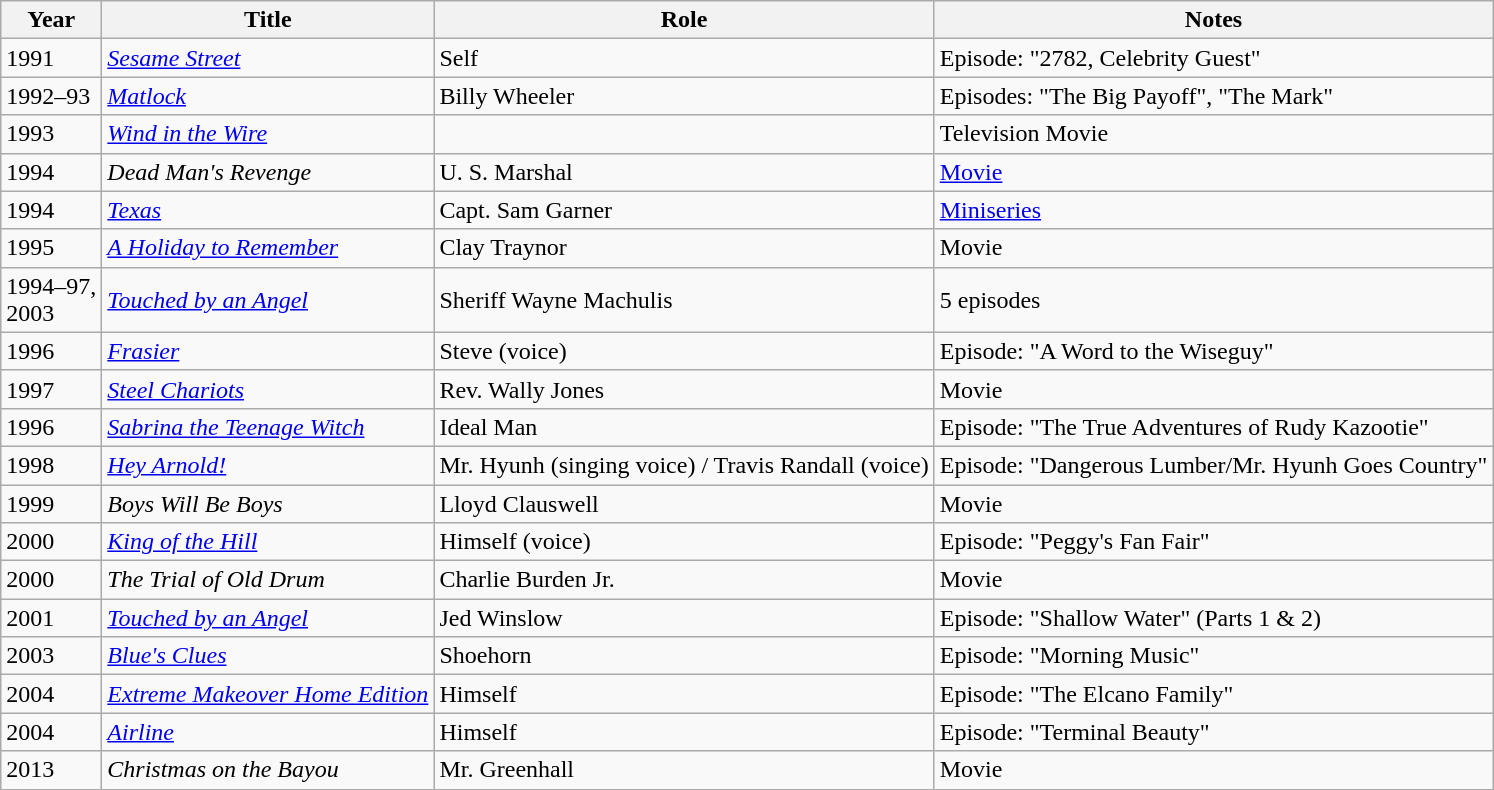<table class="wikitable sortable">
<tr>
<th>Year</th>
<th>Title</th>
<th class="unsortable">Role</th>
<th class="unsortable">Notes</th>
</tr>
<tr>
<td>1991</td>
<td><em><a href='#'>Sesame Street</a></em></td>
<td>Self</td>
<td>Episode: "2782, Celebrity Guest"</td>
</tr>
<tr>
<td>1992–93</td>
<td><em><a href='#'>Matlock</a></em></td>
<td>Billy Wheeler</td>
<td>Episodes: "The Big Payoff", "The Mark"</td>
</tr>
<tr>
<td>1993</td>
<td><em><a href='#'>Wind in the Wire</a></em></td>
<td></td>
<td>Television Movie</td>
</tr>
<tr>
<td>1994</td>
<td><em>Dead Man's Revenge</em></td>
<td>U. S. Marshal</td>
<td><a href='#'>Movie</a></td>
</tr>
<tr>
<td>1994</td>
<td><em><a href='#'>Texas</a></em></td>
<td>Capt. Sam Garner</td>
<td><a href='#'>Miniseries</a></td>
</tr>
<tr>
<td>1995</td>
<td><em><a href='#'>A Holiday to Remember</a></em></td>
<td>Clay Traynor</td>
<td>Movie</td>
</tr>
<tr>
<td>1994–97, <br>2003</td>
<td><em><a href='#'>Touched by an Angel</a></em></td>
<td>Sheriff Wayne Machulis</td>
<td>5 episodes</td>
</tr>
<tr>
<td>1996</td>
<td><em><a href='#'>Frasier</a></em></td>
<td>Steve (voice)</td>
<td>Episode: "A Word to the Wiseguy"</td>
</tr>
<tr>
<td>1997</td>
<td><em><a href='#'>Steel Chariots</a></em></td>
<td>Rev. Wally Jones</td>
<td>Movie</td>
</tr>
<tr>
<td>1996</td>
<td><em><a href='#'>Sabrina the Teenage Witch</a></em></td>
<td>Ideal Man</td>
<td>Episode: "The True Adventures of Rudy Kazootie"</td>
</tr>
<tr>
<td>1998</td>
<td><em><a href='#'>Hey Arnold!</a></em></td>
<td>Mr. Hyunh (singing voice) / Travis Randall (voice)</td>
<td>Episode: "Dangerous Lumber/Mr. Hyunh Goes Country"</td>
</tr>
<tr>
<td>1999</td>
<td><em>Boys Will Be Boys</em></td>
<td>Lloyd Clauswell</td>
<td>Movie</td>
</tr>
<tr>
<td>2000</td>
<td><em><a href='#'>King of the Hill</a></em></td>
<td>Himself (voice)</td>
<td>Episode: "Peggy's Fan Fair"</td>
</tr>
<tr>
<td>2000</td>
<td><em>The Trial of Old Drum</em></td>
<td>Charlie Burden Jr.</td>
<td>Movie</td>
</tr>
<tr>
<td>2001</td>
<td><em><a href='#'>Touched by an Angel</a></em></td>
<td>Jed Winslow</td>
<td>Episode: "Shallow Water" (Parts 1 & 2)</td>
</tr>
<tr>
<td>2003</td>
<td><em><a href='#'>Blue's Clues</a></em></td>
<td>Shoehorn</td>
<td>Episode: "Morning Music"</td>
</tr>
<tr>
<td>2004</td>
<td><em><a href='#'>Extreme Makeover Home Edition</a></em></td>
<td>Himself</td>
<td>Episode: "The Elcano Family"</td>
</tr>
<tr>
<td>2004</td>
<td><a href='#'><em>Airline</em></a></td>
<td>Himself</td>
<td>Episode: "Terminal Beauty"</td>
</tr>
<tr>
<td>2013</td>
<td><em>Christmas on the Bayou</em></td>
<td>Mr. Greenhall</td>
<td>Movie</td>
</tr>
</table>
